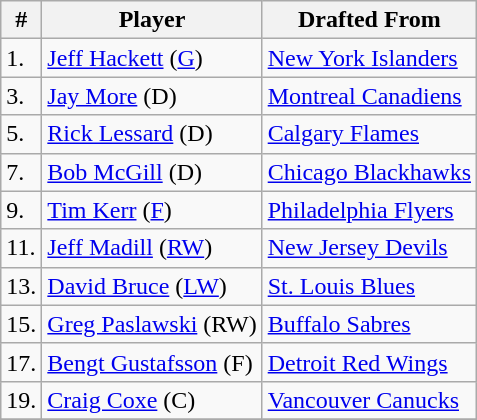<table class="wikitable">
<tr>
<th bgcolor="#DDDDFF">#</th>
<th bgcolor="#DDDDFF">Player</th>
<th bgcolor="#DDDDFF">Drafted From</th>
</tr>
<tr>
<td>1.</td>
<td><a href='#'>Jeff Hackett</a> (<a href='#'>G</a>)</td>
<td><a href='#'>New York Islanders</a></td>
</tr>
<tr>
<td>3.</td>
<td><a href='#'>Jay More</a> (D)</td>
<td><a href='#'>Montreal Canadiens</a></td>
</tr>
<tr>
<td>5.</td>
<td><a href='#'>Rick Lessard</a> (D)</td>
<td><a href='#'>Calgary Flames</a></td>
</tr>
<tr>
<td>7.</td>
<td><a href='#'>Bob McGill</a> (D)</td>
<td><a href='#'>Chicago Blackhawks</a></td>
</tr>
<tr>
<td>9.</td>
<td><a href='#'>Tim Kerr</a> (<a href='#'>F</a>)</td>
<td><a href='#'>Philadelphia Flyers</a></td>
</tr>
<tr>
<td>11.</td>
<td><a href='#'>Jeff Madill</a> (<a href='#'>RW</a>)</td>
<td><a href='#'>New Jersey Devils</a></td>
</tr>
<tr>
<td>13.</td>
<td><a href='#'>David Bruce</a> (<a href='#'>LW</a>)</td>
<td><a href='#'>St. Louis Blues</a></td>
</tr>
<tr>
<td>15.</td>
<td><a href='#'>Greg Paslawski</a> (RW)</td>
<td><a href='#'>Buffalo Sabres</a></td>
</tr>
<tr>
<td>17.</td>
<td><a href='#'>Bengt Gustafsson</a> (F)</td>
<td><a href='#'>Detroit Red Wings</a></td>
</tr>
<tr>
<td>19.</td>
<td><a href='#'>Craig Coxe</a> (C)</td>
<td><a href='#'>Vancouver Canucks</a></td>
</tr>
<tr>
</tr>
</table>
